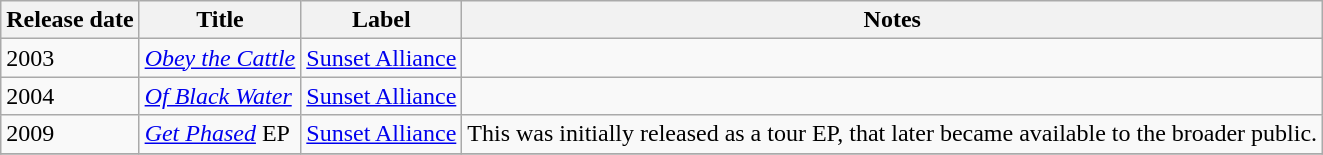<table class="wikitable">
<tr>
<th>Release date</th>
<th>Title</th>
<th>Label</th>
<th>Notes</th>
</tr>
<tr>
<td>2003</td>
<td><em><a href='#'>Obey the Cattle</a></em></td>
<td><a href='#'>Sunset Alliance</a></td>
<td></td>
</tr>
<tr>
<td>2004</td>
<td><em><a href='#'>Of Black Water</a></em></td>
<td><a href='#'>Sunset Alliance</a></td>
<td></td>
</tr>
<tr>
<td>2009</td>
<td><em><a href='#'>Get Phased</a></em> EP</td>
<td><a href='#'>Sunset Alliance</a></td>
<td>This was initially released as a tour EP, that later became available to the broader public.</td>
</tr>
<tr>
</tr>
</table>
